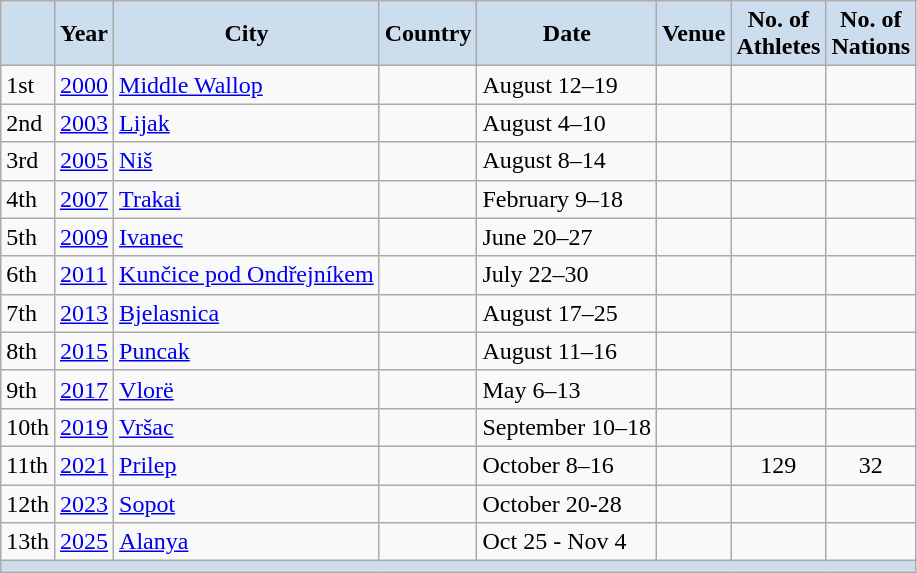<table class="wikitable" align="center">
<tr>
<th style="background-color: #CCDDEE;"></th>
<th style="background-color: #CCDDEE;">Year</th>
<th style="background-color: #CCDDEE;">City</th>
<th style="background-color: #CCDDEE;">Country</th>
<th style="background-color: #CCDDEE;">Date</th>
<th style="background-color: #CCDDEE;">Venue</th>
<th style="background-color: #CCDDEE;">No. of<br>Athletes</th>
<th style="background-color: #CCDDEE;">No. of<br>Nations</th>
</tr>
<tr>
<td>1st</td>
<td><a href='#'>2000</a></td>
<td><a href='#'>Middle Wallop</a></td>
<td></td>
<td>August 12–19</td>
<td></td>
<td></td>
<td></td>
</tr>
<tr>
<td>2nd</td>
<td><a href='#'>2003</a></td>
<td><a href='#'>Lijak</a></td>
<td></td>
<td>August 4–10</td>
<td></td>
<td></td>
<td></td>
</tr>
<tr>
<td>3rd</td>
<td><a href='#'>2005</a></td>
<td><a href='#'>Niš</a></td>
<td></td>
<td>August 8–14</td>
<td></td>
<td></td>
<td></td>
</tr>
<tr>
<td>4th</td>
<td><a href='#'>2007</a></td>
<td><a href='#'>Trakai</a></td>
<td></td>
<td>February 9–18</td>
<td></td>
<td></td>
<td></td>
</tr>
<tr>
<td>5th</td>
<td><a href='#'>2009</a></td>
<td><a href='#'>Ivanec</a></td>
<td></td>
<td>June 20–27</td>
<td></td>
<td></td>
<td></td>
</tr>
<tr>
<td>6th</td>
<td><a href='#'>2011</a></td>
<td><a href='#'>Kunčice pod Ondřejníkem</a></td>
<td></td>
<td>July 22–30</td>
<td></td>
<td></td>
<td></td>
</tr>
<tr>
<td>7th</td>
<td><a href='#'>2013</a></td>
<td><a href='#'>Bjelasnica</a></td>
<td></td>
<td>August 17–25</td>
<td></td>
<td></td>
<td></td>
</tr>
<tr>
<td>8th</td>
<td><a href='#'>2015</a></td>
<td><a href='#'>Puncak</a></td>
<td></td>
<td>August 11–16</td>
<td></td>
<td></td>
<td></td>
</tr>
<tr>
<td>9th</td>
<td><a href='#'>2017</a></td>
<td><a href='#'>Vlorë</a></td>
<td></td>
<td>May 6–13</td>
<td></td>
<td></td>
<td></td>
</tr>
<tr>
<td>10th</td>
<td><a href='#'>2019</a></td>
<td><a href='#'>Vršac</a></td>
<td></td>
<td>September 10–18</td>
<td></td>
<td></td>
<td></td>
</tr>
<tr>
<td>11th</td>
<td><a href='#'>2021</a></td>
<td><a href='#'>Prilep</a></td>
<td></td>
<td>October 8–16</td>
<td></td>
<td align="center">129</td>
<td align="center">32</td>
</tr>
<tr>
<td>12th</td>
<td><a href='#'>2023</a></td>
<td><a href='#'>Sopot</a></td>
<td></td>
<td>October 20-28</td>
<td></td>
<td></td>
<td></td>
</tr>
<tr>
<td>13th</td>
<td><a href='#'>2025</a></td>
<td><a href='#'>Alanya</a></td>
<td></td>
<td>Oct 25 - Nov 4</td>
<td></td>
<td></td>
<td></td>
</tr>
<tr bgcolor=CCDDEE>
<td colspan=8></td>
</tr>
</table>
